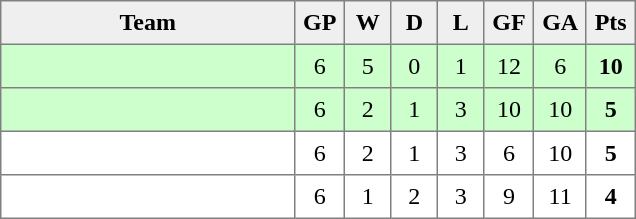<table style=border-collapse:collapse border=1 cellspacing=0 cellpadding=5>
<tr align=center bgcolor=#efefef>
<th width=185>Team</th>
<th width=20>GP</th>
<th width=20>W</th>
<th width=20>D</th>
<th width=20>L</th>
<th width=20>GF</th>
<th width=20>GA</th>
<th width=20>Pts</th>
</tr>
<tr bgcolor=#ccffcc align=center>
<td style="text-align:left;"></td>
<td>6</td>
<td>5</td>
<td>0</td>
<td>1</td>
<td>12</td>
<td>6</td>
<td><strong>10</strong></td>
</tr>
<tr bgcolor=#ccffcc align=center>
<td style="text-align:left;"></td>
<td>6</td>
<td>2</td>
<td>1</td>
<td>3</td>
<td>10</td>
<td>10</td>
<td><strong>5</strong></td>
</tr>
<tr align=center>
<td style="text-align:left;"></td>
<td>6</td>
<td>2</td>
<td>1</td>
<td>3</td>
<td>6</td>
<td>10</td>
<td><strong>5</strong></td>
</tr>
<tr align=center>
<td style="text-align:left;"></td>
<td>6</td>
<td>1</td>
<td>2</td>
<td>3</td>
<td>9</td>
<td>11</td>
<td><strong>4</strong></td>
</tr>
</table>
